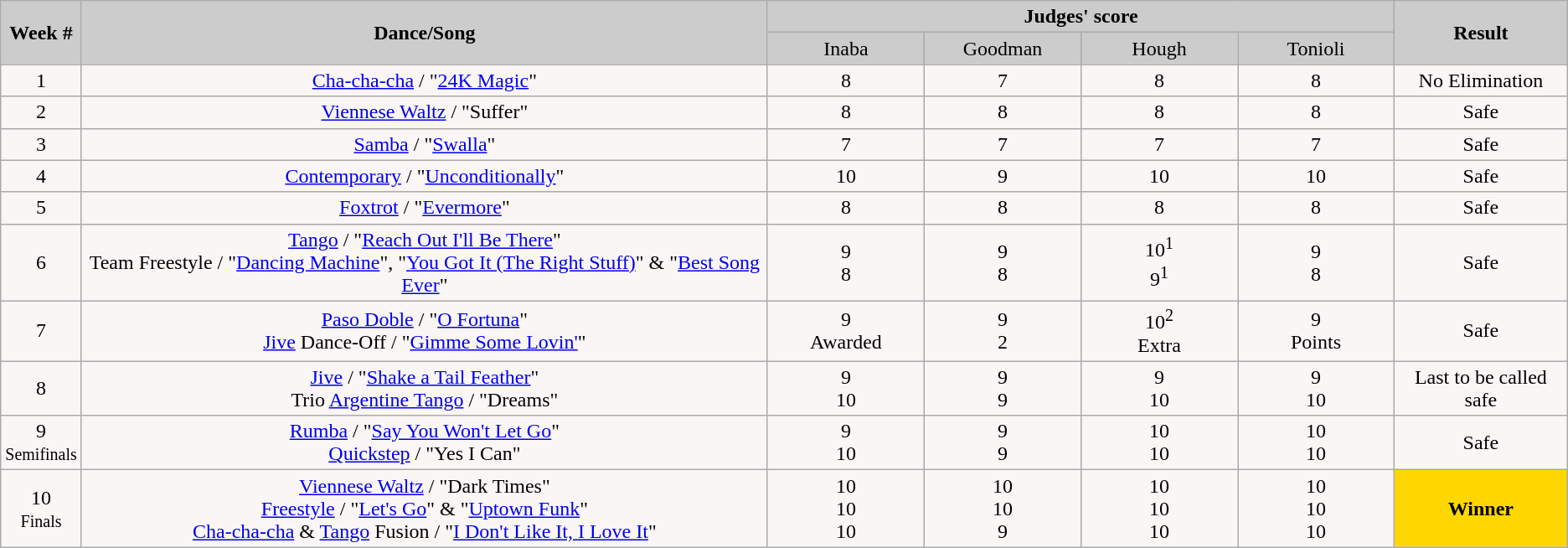<table class="wikitable">
<tr style="text-align:Center; background:#ccc;">
<td rowspan="2"><strong>Week #</strong></td>
<td rowspan="2"><strong>Dance/Song</strong></td>
<td colspan="4"><strong>Judges' score</strong></td>
<td rowspan="2"><strong>Result</strong></td>
</tr>
<tr style="text-align:center; background:#ccc;">
<td style="width:10%; ">Inaba</td>
<td style="width:10%; ">Goodman</td>
<td style="width:10%; ">Hough</td>
<td style="width:10%; ">Tonioli</td>
</tr>
<tr style="text-align:center; background:#faf6f6;">
<td>1</td>
<td><a href='#'>Cha-cha-cha</a> / "<a href='#'>24K Magic</a>"</td>
<td>8</td>
<td>7</td>
<td>8</td>
<td>8</td>
<td>No Elimination</td>
</tr>
<tr style="text-align:center; background:#faf6f6;">
<td>2</td>
<td><a href='#'>Viennese Waltz</a> / "Suffer"</td>
<td>8</td>
<td>8</td>
<td>8</td>
<td>8</td>
<td>Safe</td>
</tr>
<tr style="text-align:center; background:#faf6f6;">
<td>3</td>
<td><a href='#'>Samba</a> / "<a href='#'>Swalla</a>"</td>
<td>7</td>
<td>7</td>
<td>7</td>
<td>7</td>
<td>Safe</td>
</tr>
<tr style="text-align:center; background:#faf6f6;">
<td>4</td>
<td><a href='#'>Contemporary</a> / "<a href='#'>Unconditionally</a>"</td>
<td>10</td>
<td>9</td>
<td>10</td>
<td>10</td>
<td>Safe</td>
</tr>
<tr style="text-align:center; background:#faf6f6;">
<td>5</td>
<td><a href='#'>Foxtrot</a> / "<a href='#'>Evermore</a>"</td>
<td>8</td>
<td>8</td>
<td>8</td>
<td>8</td>
<td>Safe</td>
</tr>
<tr style="text-align:center; background:#faf6f6;">
<td>6</td>
<td><a href='#'>Tango</a> / "<a href='#'>Reach Out I'll Be There</a>"<br>Team Freestyle / "<a href='#'>Dancing Machine</a>", "<a href='#'>You Got It (The Right Stuff)</a>" & "<a href='#'>Best Song Ever</a>"</td>
<td>9<br>8</td>
<td>9<br>8</td>
<td>10<sup>1</sup><br>9<sup>1</sup></td>
<td>9<br>8</td>
<td>Safe</td>
</tr>
<tr style="text-align:center; background:#faf6f6;">
<td>7</td>
<td><a href='#'>Paso Doble</a> / "<a href='#'>O Fortuna</a>"<br><a href='#'>Jive</a> Dance-Off / "<a href='#'>Gimme Some Lovin'</a>"</td>
<td>9<br>Awarded</td>
<td>9<br>2</td>
<td>10<sup>2</sup><br>Extra</td>
<td>9<br>Points</td>
<td>Safe</td>
</tr>
<tr style="text-align:center; background:#faf6f6;">
<td>8</td>
<td><a href='#'>Jive</a> / "<a href='#'>Shake a Tail Feather</a>"<br>Trio <a href='#'>Argentine Tango</a> / "Dreams"</td>
<td>9<br>10</td>
<td>9<br>9</td>
<td>9<br>10</td>
<td>9<br>10</td>
<td>Last to be called safe</td>
</tr>
<tr style="text-align:center; background:#faf6f6;">
<td>9<br><small>Semifinals</small></td>
<td><a href='#'>Rumba</a> / "<a href='#'>Say You Won't Let Go</a>"<br><a href='#'>Quickstep</a> / "Yes I Can"</td>
<td>9<br>10</td>
<td>9<br>9</td>
<td>10<br>10</td>
<td>10<br>10</td>
<td>Safe</td>
</tr>
<tr style="text-align:center; background:#faf6f6;">
<td>10<br><small>Finals</small></td>
<td><a href='#'>Viennese Waltz</a> / "Dark Times"<br><a href='#'>Freestyle</a> / "<a href='#'>Let's Go</a>" & "<a href='#'>Uptown Funk</a>"<br><a href='#'>Cha-cha-cha</a> & <a href='#'>Tango</a> Fusion / "<a href='#'>I Don't Like It, I Love It</a>"</td>
<td>10<br>10<br>10</td>
<td>10<br>10<br>9</td>
<td>10<br>10<br>10</td>
<td>10<br>10<br>10</td>
<th style="background:gold;">Winner</th>
</tr>
</table>
